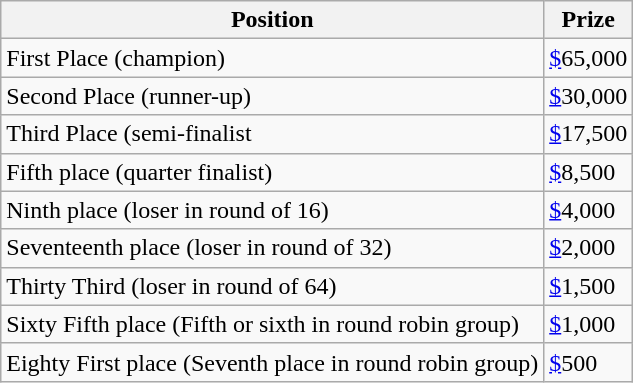<table class="wikitable">
<tr>
<th>Position</th>
<th>Prize</th>
</tr>
<tr>
<td>First Place (champion)</td>
<td><a href='#'>$</a>65,000</td>
</tr>
<tr>
<td>Second Place (runner-up)</td>
<td><a href='#'>$</a>30,000</td>
</tr>
<tr>
<td>Third Place (semi-finalist</td>
<td><a href='#'>$</a>17,500</td>
</tr>
<tr>
<td>Fifth place (quarter finalist)</td>
<td><a href='#'>$</a>8,500</td>
</tr>
<tr>
<td>Ninth place (loser in round of 16)</td>
<td><a href='#'>$</a>4,000</td>
</tr>
<tr>
<td>Seventeenth place (loser in round of 32)</td>
<td><a href='#'>$</a>2,000</td>
</tr>
<tr>
<td>Thirty Third (loser in round of 64)</td>
<td><a href='#'>$</a>1,500</td>
</tr>
<tr>
<td>Sixty Fifth place (Fifth or sixth in round robin group)</td>
<td><a href='#'>$</a>1,000</td>
</tr>
<tr>
<td>Eighty First place (Seventh place in round robin group)</td>
<td><a href='#'>$</a>500</td>
</tr>
</table>
